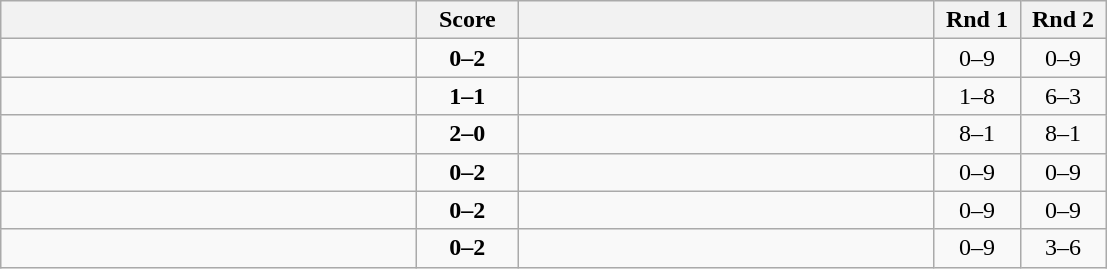<table class="wikitable" style="text-align: center;">
<tr>
<th align="right" width="270"></th>
<th width="60">Score</th>
<th align="left" width="270"></th>
<th width="50">Rnd 1</th>
<th width="50">Rnd 2</th>
</tr>
<tr>
<td align=left></td>
<td align=center><strong>0–2</strong></td>
<td align=left><strong></strong></td>
<td>0–9</td>
<td>0–9</td>
</tr>
<tr>
<td align=left></td>
<td align=center><strong>1–1</strong></td>
<td align=left></td>
<td>1–8</td>
<td>6–3</td>
</tr>
<tr>
<td align=left><strong></strong></td>
<td align=center><strong>2–0</strong></td>
<td align=left></td>
<td>8–1</td>
<td>8–1</td>
</tr>
<tr>
<td align=left></td>
<td align=center><strong>0–2</strong></td>
<td align=left><strong></strong></td>
<td>0–9</td>
<td>0–9</td>
</tr>
<tr>
<td align=left></td>
<td align=center><strong>0–2</strong></td>
<td align=left><strong></strong></td>
<td>0–9</td>
<td>0–9</td>
</tr>
<tr>
<td align=left></td>
<td align=center><strong>0–2</strong></td>
<td align=left><strong></strong></td>
<td>0–9</td>
<td>3–6</td>
</tr>
</table>
